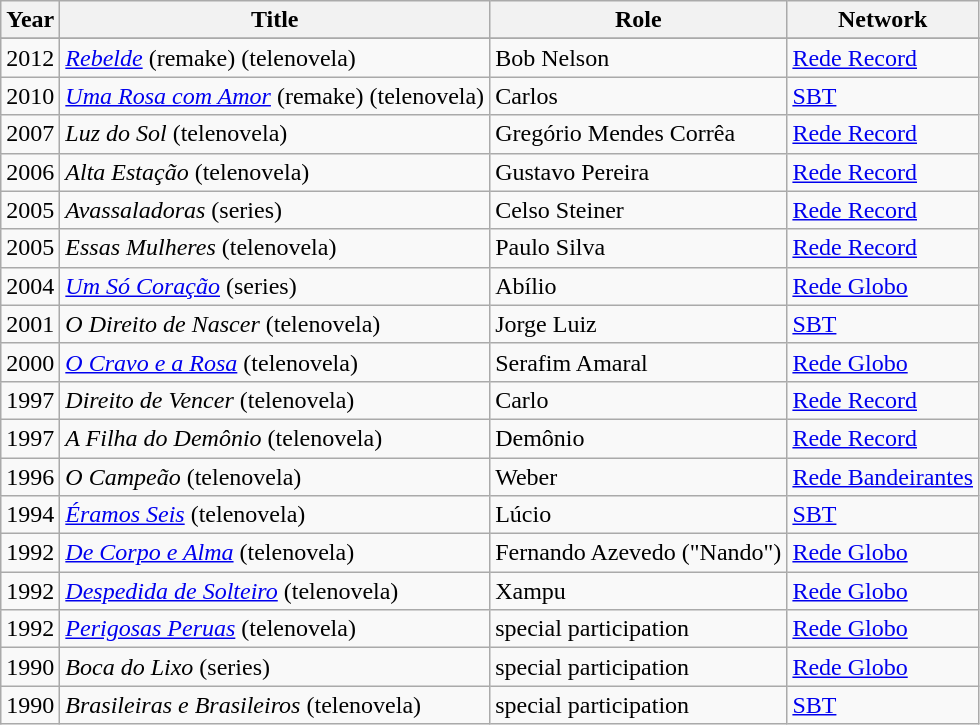<table class="wikitable">
<tr>
<th>Year</th>
<th>Title</th>
<th>Role</th>
<th>Network</th>
</tr>
<tr>
</tr>
<tr>
<td>2012</td>
<td><em><a href='#'>Rebelde</a></em> (remake) (telenovela)</td>
<td>Bob Nelson</td>
<td><a href='#'>Rede Record</a></td>
</tr>
<tr>
<td>2010</td>
<td><em><a href='#'>Uma Rosa com Amor</a></em> (remake) (telenovela)</td>
<td>Carlos</td>
<td><a href='#'>SBT</a></td>
</tr>
<tr>
<td>2007</td>
<td><em>Luz do Sol</em> (telenovela)</td>
<td>Gregório Mendes Corrêa</td>
<td><a href='#'>Rede Record</a></td>
</tr>
<tr>
<td>2006</td>
<td><em>Alta Estação</em> (telenovela)</td>
<td>Gustavo Pereira</td>
<td><a href='#'>Rede Record</a></td>
</tr>
<tr>
<td>2005</td>
<td><em>Avassaladoras</em> (series)</td>
<td>Celso Steiner</td>
<td><a href='#'>Rede Record</a></td>
</tr>
<tr>
<td>2005</td>
<td><em>Essas Mulheres</em>  (telenovela)</td>
<td>Paulo Silva</td>
<td><a href='#'>Rede Record</a></td>
</tr>
<tr>
<td>2004</td>
<td><em><a href='#'>Um Só Coração</a></em>  (series)</td>
<td>Abílio</td>
<td><a href='#'>Rede Globo</a></td>
</tr>
<tr>
<td>2001</td>
<td><em>O Direito de Nascer</em> (telenovela)</td>
<td>Jorge Luiz</td>
<td><a href='#'>SBT</a></td>
</tr>
<tr>
<td>2000</td>
<td><em><a href='#'>O Cravo e a Rosa</a></em>  (telenovela)</td>
<td>Serafim Amaral</td>
<td><a href='#'>Rede Globo</a></td>
</tr>
<tr>
<td>1997</td>
<td><em>Direito de Vencer</em> (telenovela)</td>
<td>Carlo</td>
<td><a href='#'>Rede Record</a></td>
</tr>
<tr>
<td>1997</td>
<td><em>A Filha do Demônio</em>  (telenovela)</td>
<td>Demônio</td>
<td><a href='#'>Rede Record</a></td>
</tr>
<tr>
<td>1996</td>
<td><em>O Campeão</em>  (telenovela)</td>
<td>Weber</td>
<td><a href='#'>Rede Bandeirantes</a></td>
</tr>
<tr>
<td>1994</td>
<td><em><a href='#'>Éramos Seis</a></em>  (telenovela)</td>
<td>Lúcio</td>
<td><a href='#'>SBT</a></td>
</tr>
<tr>
<td>1992</td>
<td><em><a href='#'>De Corpo e Alma</a></em> (telenovela)</td>
<td>Fernando Azevedo ("Nando")</td>
<td><a href='#'>Rede Globo</a></td>
</tr>
<tr>
<td>1992</td>
<td><em><a href='#'>Despedida de Solteiro</a></em> (telenovela)</td>
<td>Xampu</td>
<td><a href='#'>Rede Globo</a></td>
</tr>
<tr>
<td>1992</td>
<td><em><a href='#'>Perigosas Peruas</a></em>  (telenovela)</td>
<td>special participation</td>
<td><a href='#'>Rede Globo</a></td>
</tr>
<tr>
<td>1990</td>
<td><em>Boca do Lixo</em>  (series)</td>
<td>special participation</td>
<td><a href='#'>Rede Globo</a></td>
</tr>
<tr>
<td>1990</td>
<td><em>Brasileiras e Brasileiros</em>  (telenovela)</td>
<td>special participation</td>
<td><a href='#'>SBT</a></td>
</tr>
</table>
